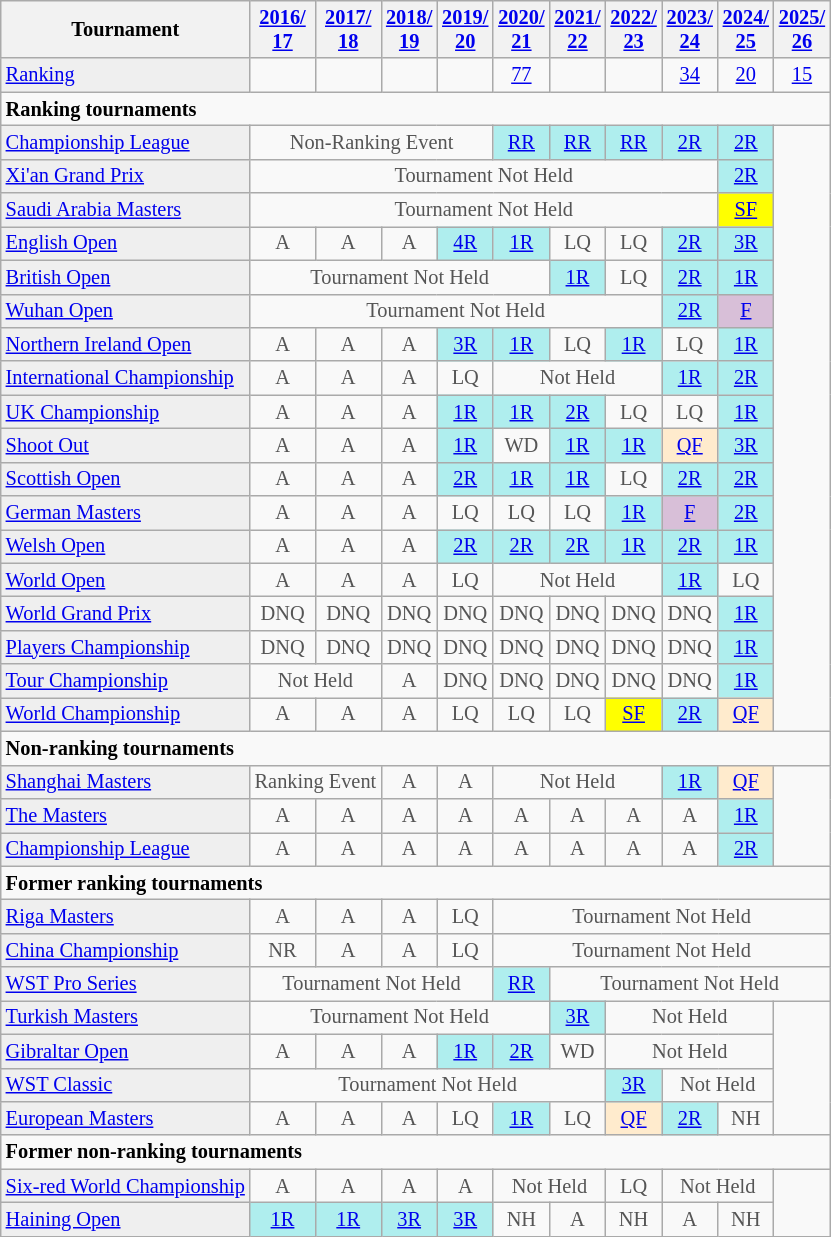<table class="wikitable" style="font-size:85%;">
<tr>
<th>Tournament</th>
<th><a href='#'>2016/<br>17</a></th>
<th><a href='#'>2017/<br>18</a></th>
<th><a href='#'>2018/<br>19</a></th>
<th><a href='#'>2019/<br>20</a></th>
<th><a href='#'>2020/<br>21</a></th>
<th><a href='#'>2021/<br>22</a></th>
<th><a href='#'>2022/<br>23</a></th>
<th><a href='#'>2023/<br>24</a></th>
<th><a href='#'>2024/<br>25</a></th>
<th><a href='#'>2025/<br>26</a></th>
</tr>
<tr>
<td style="background:#EFEFEF;"><a href='#'>Ranking</a></td>
<td align="center"></td>
<td align="center"></td>
<td align="center"></td>
<td align="center"></td>
<td align="center"><a href='#'>77</a></td>
<td align="center"></td>
<td align="center"></td>
<td align="center"><a href='#'>34</a></td>
<td align="center"><a href='#'>20</a></td>
<td align="center"><a href='#'>15</a></td>
</tr>
<tr>
<td colspan="20"><strong>Ranking tournaments</strong></td>
</tr>
<tr>
<td style="background:#EFEFEF;"><a href='#'>Championship League</a></td>
<td align="center" colspan="4" style="color:#555555;">Non-Ranking Event</td>
<td align="center" style="background:#afeeee;"><a href='#'>RR</a></td>
<td align="center" style="background:#afeeee;"><a href='#'>RR</a></td>
<td align="center" style="background:#afeeee;"><a href='#'>RR</a></td>
<td align="center" style="background:#afeeee;"><a href='#'>2R</a></td>
<td align="center" style="background:#afeeee;"><a href='#'>2R</a></td>
</tr>
<tr>
<td style="background:#EFEFEF;"><a href='#'>Xi'an Grand Prix</a></td>
<td align="center" colspan="8" style="color:#555555;">Tournament Not Held</td>
<td align="center" style="background:#afeeee;"><a href='#'>2R</a></td>
</tr>
<tr>
<td style="background:#EFEFEF;"><a href='#'>Saudi Arabia Masters</a></td>
<td align="center" colspan="8" style="color:#555555;">Tournament Not Held</td>
<td align="center" style="background:yellow;"><a href='#'>SF</a></td>
</tr>
<tr>
<td style="background:#EFEFEF;"><a href='#'>English Open</a></td>
<td align="center" style="color:#555555;">A</td>
<td align="center" style="color:#555555;">A</td>
<td align="center" style="color:#555555;">A</td>
<td align="center" style="background:#afeeee;"><a href='#'>4R</a></td>
<td align="center" style="background:#afeeee;"><a href='#'>1R</a></td>
<td align="center" style="color:#555555;">LQ</td>
<td align="center" style="color:#555555;">LQ</td>
<td align="center" style="background:#afeeee;"><a href='#'>2R</a></td>
<td align="center" style="background:#afeeee;"><a href='#'>3R</a></td>
</tr>
<tr>
<td style="background:#EFEFEF;"><a href='#'>British Open</a></td>
<td align="center" colspan="5" style="color:#555555;">Tournament Not Held</td>
<td align="center" style="background:#afeeee;"><a href='#'>1R</a></td>
<td align="center" style="color:#555555;">LQ</td>
<td align="center" style="background:#afeeee;"><a href='#'>2R</a></td>
<td align="center" style="background:#afeeee;"><a href='#'>1R</a></td>
</tr>
<tr>
<td style="background:#EFEFEF;"><a href='#'>Wuhan Open</a></td>
<td align="center" colspan="7" style="color:#555555;">Tournament Not Held</td>
<td align="center" style="background:#afeeee;"><a href='#'>2R</a></td>
<td align="center" style="background:thistle;"><a href='#'>F</a></td>
</tr>
<tr>
<td style="background:#EFEFEF;"><a href='#'>Northern Ireland Open</a></td>
<td align="center" style="color:#555555;">A</td>
<td align="center" style="color:#555555;">A</td>
<td align="center" style="color:#555555;">A</td>
<td align="center" style="background:#afeeee;"><a href='#'>3R</a></td>
<td align="center" style="background:#afeeee;"><a href='#'>1R</a></td>
<td align="center" style="color:#555555;">LQ</td>
<td align="center" style="background:#afeeee;"><a href='#'>1R</a></td>
<td align="center" style="color:#555555;">LQ</td>
<td align="center" style="background:#afeeee;"><a href='#'>1R</a></td>
</tr>
<tr>
<td style="background:#EFEFEF;"><a href='#'>International Championship</a></td>
<td align="center" style="color:#555555;">A</td>
<td align="center" style="color:#555555;">A</td>
<td align="center" style="color:#555555;">A</td>
<td align="center" style="color:#555555;">LQ</td>
<td align="center" colspan="3" style="color:#555555;">Not Held</td>
<td align="center" style="background:#afeeee;"><a href='#'>1R</a></td>
<td align="center" style="background:#afeeee;"><a href='#'>2R</a></td>
</tr>
<tr>
<td style="background:#EFEFEF;"><a href='#'>UK Championship</a></td>
<td align="center" style="color:#555555;">A</td>
<td align="center" style="color:#555555;">A</td>
<td align="center" style="color:#555555;">A</td>
<td align="center" style="background:#afeeee;"><a href='#'>1R</a></td>
<td align="center" style="background:#afeeee;"><a href='#'>1R</a></td>
<td align="center" style="background:#afeeee;"><a href='#'>2R</a></td>
<td align="center" style="color:#555555;">LQ</td>
<td align="center" style="color:#555555;">LQ</td>
<td align="center" style="background:#afeeee;"><a href='#'>1R</a></td>
</tr>
<tr>
<td style="background:#EFEFEF;"><a href='#'>Shoot Out</a></td>
<td align="center" style="color:#555555;">A</td>
<td align="center" style="color:#555555;">A</td>
<td align="center" style="color:#555555;">A</td>
<td align="center" style="background:#afeeee;"><a href='#'>1R</a></td>
<td align="center" style="color:#555555;">WD</td>
<td align="center" style="background:#afeeee;"><a href='#'>1R</a></td>
<td align="center" style="background:#afeeee;"><a href='#'>1R</a></td>
<td align="center" style="background:#ffebcd;"><a href='#'>QF</a></td>
<td align="center" style="background:#afeeee;"><a href='#'>3R</a></td>
</tr>
<tr>
<td style="background:#EFEFEF;"><a href='#'>Scottish Open</a></td>
<td align="center" style="color:#555555;">A</td>
<td align="center" style="color:#555555;">A</td>
<td align="center" style="color:#555555;">A</td>
<td align="center" style="background:#afeeee;"><a href='#'>2R</a></td>
<td align="center" style="background:#afeeee;"><a href='#'>1R</a></td>
<td align="center" style="background:#afeeee;"><a href='#'>1R</a></td>
<td align="center" style="color:#555555;">LQ</td>
<td align="center" style="background:#afeeee;"><a href='#'>2R</a></td>
<td align="center" style="background:#afeeee;"><a href='#'>2R</a></td>
</tr>
<tr>
<td style="background:#EFEFEF;"><a href='#'>German Masters</a></td>
<td align="center" style="color:#555555;">A</td>
<td align="center" style="color:#555555;">A</td>
<td align="center" style="color:#555555;">A</td>
<td align="center" style="color:#555555;">LQ</td>
<td align="center" style="color:#555555;">LQ</td>
<td align="center" style="color:#555555;">LQ</td>
<td align="center" style="background:#afeeee;"><a href='#'>1R</a></td>
<td align="center" style="background:thistle;"><a href='#'>F</a></td>
<td align="center" style="background:#afeeee;"><a href='#'>2R</a></td>
</tr>
<tr>
<td style="background:#EFEFEF;"><a href='#'>Welsh Open</a></td>
<td align="center" style="color:#555555;">A</td>
<td align="center" style="color:#555555;">A</td>
<td align="center" style="color:#555555;">A</td>
<td align="center" style="background:#afeeee;"><a href='#'>2R</a></td>
<td align="center" style="background:#afeeee;"><a href='#'>2R</a></td>
<td align="center" style="background:#afeeee;"><a href='#'>2R</a></td>
<td align="center" style="background:#afeeee;"><a href='#'>1R</a></td>
<td align="center" style="background:#afeeee;"><a href='#'>2R</a></td>
<td align="center" style="background:#afeeee;"><a href='#'>1R</a></td>
</tr>
<tr>
<td style="background:#EFEFEF;"><a href='#'>World Open</a></td>
<td align="center" style="color:#555555;">A</td>
<td align="center" style="color:#555555;">A</td>
<td align="center" style="color:#555555;">A</td>
<td align="center" style="color:#555555;">LQ</td>
<td align="center" colspan="3" style="color:#555555;">Not Held</td>
<td align="center" style="background:#afeeee;"><a href='#'>1R</a></td>
<td align="center" style="color:#555555;">LQ</td>
</tr>
<tr>
<td style="background:#EFEFEF;"><a href='#'>World Grand Prix</a></td>
<td align="center" style="color:#555555;">DNQ</td>
<td align="center" style="color:#555555;">DNQ</td>
<td align="center" style="color:#555555;">DNQ</td>
<td align="center" style="color:#555555;">DNQ</td>
<td align="center" style="color:#555555;">DNQ</td>
<td align="center" style="color:#555555;">DNQ</td>
<td align="center" style="color:#555555;">DNQ</td>
<td align="center" style="color:#555555;">DNQ</td>
<td align="center" style="background:#afeeee;"><a href='#'>1R</a></td>
</tr>
<tr>
<td style="background:#EFEFEF;"><a href='#'>Players Championship</a></td>
<td align="center" style="color:#555555;">DNQ</td>
<td align="center" style="color:#555555;">DNQ</td>
<td align="center" style="color:#555555;">DNQ</td>
<td align="center" style="color:#555555;">DNQ</td>
<td align="center" style="color:#555555;">DNQ</td>
<td align="center" style="color:#555555;">DNQ</td>
<td align="center" style="color:#555555;">DNQ</td>
<td align="center" style="color:#555555;">DNQ</td>
<td align="center" style="background:#afeeee;"><a href='#'>1R</a></td>
</tr>
<tr>
<td style="background:#EFEFEF;"><a href='#'>Tour Championship</a></td>
<td align="center" colspan="2" style="color:#555555;">Not Held</td>
<td align="center" style="color:#555555;">A</td>
<td align="center" style="color:#555555;">DNQ</td>
<td align="center" style="color:#555555;">DNQ</td>
<td align="center" style="color:#555555;">DNQ</td>
<td align="center" style="color:#555555;">DNQ</td>
<td align="center" style="color:#555555;">DNQ</td>
<td align="center" style="background:#afeeee;"><a href='#'>1R</a></td>
</tr>
<tr>
<td style="background:#EFEFEF;"><a href='#'>World Championship</a></td>
<td align="center" style="color:#555555;">A</td>
<td align="center" style="color:#555555;">A</td>
<td align="center" style="color:#555555;">A</td>
<td align="center" style="color:#555555;">LQ</td>
<td align="center" style="color:#555555;">LQ</td>
<td align="center" style="color:#555555;">LQ</td>
<td align="center" style="background:yellow;"><a href='#'>SF</a></td>
<td align="center" style="background:#afeeee;"><a href='#'>2R</a></td>
<td align="center" style="background:#ffebcd;"><a href='#'>QF</a></td>
</tr>
<tr>
<td colspan="20"><strong>Non-ranking tournaments</strong></td>
</tr>
<tr>
<td style="background:#EFEFEF;"><a href='#'>Shanghai Masters</a></td>
<td align="center" colspan="2" style="color:#555555;">Ranking Event</td>
<td align="center" style="color:#555555;">A</td>
<td align="center" style="color:#555555;">A</td>
<td align="center" colspan="3" style="color:#555555;">Not Held</td>
<td align="center" style="background:#afeeee;"><a href='#'>1R</a></td>
<td align="center" style="background:#ffebcd;"><a href='#'>QF</a></td>
</tr>
<tr>
<td style="background:#EFEFEF;"><a href='#'>The Masters</a></td>
<td align="center" style="color:#555555;">A</td>
<td align="center" style="color:#555555;">A</td>
<td align="center" style="color:#555555;">A</td>
<td align="center" style="color:#555555;">A</td>
<td align="center" style="color:#555555;">A</td>
<td align="center" style="color:#555555;">A</td>
<td align="center" style="color:#555555;">A</td>
<td align="center" style="color:#555555;">A</td>
<td align="center" style="background:#afeeee;"><a href='#'>1R</a></td>
</tr>
<tr>
<td style="background:#EFEFEF;"><a href='#'>Championship League</a></td>
<td align="center" style="color:#555555;">A</td>
<td align="center" style="color:#555555;">A</td>
<td align="center" style="color:#555555;">A</td>
<td align="center" style="color:#555555;">A</td>
<td align="center" style="color:#555555;">A</td>
<td align="center" style="color:#555555;">A</td>
<td align="center" style="color:#555555;">A</td>
<td align="center" style="color:#555555;">A</td>
<td align="center" style="background:#afeeee;"><a href='#'>2R</a></td>
</tr>
<tr>
<td colspan="20"><strong>Former ranking tournaments</strong></td>
</tr>
<tr>
<td style="background:#EFEFEF;"><a href='#'>Riga Masters</a></td>
<td align="center" style="color:#555555;">A</td>
<td align="center" style="color:#555555;">A</td>
<td align="center" style="color:#555555;">A</td>
<td align="center" style="color:#555555;">LQ</td>
<td align="center" colspan="20" style="color:#555555;">Tournament Not Held</td>
</tr>
<tr>
<td style="background:#EFEFEF;"><a href='#'>China Championship</a></td>
<td align="center" style="color:#555555;">NR</td>
<td align="center" style="color:#555555;">A</td>
<td align="center" style="color:#555555;">A</td>
<td align="center" style="color:#555555;">LQ</td>
<td align="center" colspan="20" style="color:#555555;">Tournament Not Held</td>
</tr>
<tr>
<td style="background:#EFEFEF;"><a href='#'>WST Pro Series</a></td>
<td align="center" colspan="4" style="color:#555555;">Tournament Not Held</td>
<td align="center" style="background:#afeeee;"><a href='#'>RR</a></td>
<td align="center" colspan="20" style="color:#555555;">Tournament Not Held</td>
</tr>
<tr>
<td style="background:#EFEFEF;"><a href='#'>Turkish Masters</a></td>
<td align="center" colspan="5" style="color:#555555;">Tournament Not Held</td>
<td align="center" style="background:#afeeee;"><a href='#'>3R</a></td>
<td align="center" colspan="3" style="color:#555555;">Not Held</td>
</tr>
<tr>
<td style="background:#EFEFEF;"><a href='#'>Gibraltar Open</a></td>
<td align="center" style="color:#555555;">A</td>
<td align="center" style="color:#555555;">A</td>
<td align="center" style="color:#555555;">A</td>
<td align="center" style="background:#afeeee;"><a href='#'>1R</a></td>
<td align="center" style="background:#afeeee;"><a href='#'>2R</a></td>
<td align="center" style="color:#555555;">WD</td>
<td align="center" colspan="3" style="color:#555555;">Not Held</td>
</tr>
<tr>
<td style="background:#EFEFEF;"><a href='#'>WST Classic</a></td>
<td align="center" colspan="6" style="color:#555555;">Tournament Not Held</td>
<td align="center" style="background:#afeeee;"><a href='#'>3R</a></td>
<td align="center" colspan="2" style="color:#555555;">Not Held</td>
</tr>
<tr>
<td style="background:#EFEFEF;"><a href='#'>European Masters</a></td>
<td align="center" style="color:#555555;">A</td>
<td align="center" style="color:#555555;">A</td>
<td align="center" style="color:#555555;">A</td>
<td align="center" style="color:#555555;">LQ</td>
<td align="center" style="background:#afeeee;"><a href='#'>1R</a></td>
<td align="center" style="color:#555555;">LQ</td>
<td align="center" style="background:#ffebcd;"><a href='#'>QF</a></td>
<td align="center" style="background:#afeeee;"><a href='#'>2R</a></td>
<td align="center" style="color:#555555;">NH</td>
</tr>
<tr>
<td colspan="20"><strong>Former non-ranking tournaments</strong></td>
</tr>
<tr>
<td style="background:#EFEFEF;"><a href='#'>Six-red World Championship</a></td>
<td align="center" style="color:#555555;">A</td>
<td align="center" style="color:#555555;">A</td>
<td align="center" style="color:#555555;">A</td>
<td align="center" style="color:#555555;">A</td>
<td align="center" colspan="2" style="color:#555555;">Not Held</td>
<td align="center" style="color:#555555;">LQ</td>
<td align="center" colspan="2" style="color:#555555;">Not Held</td>
</tr>
<tr>
<td style="background:#EFEFEF;"><a href='#'>Haining Open</a></td>
<td align="center" style="background:#afeeee;"><a href='#'>1R</a></td>
<td align="center" style="background:#afeeee;"><a href='#'>1R</a></td>
<td align="center" style="background:#afeeee;"><a href='#'>3R</a></td>
<td align="center" style="background:#afeeee;"><a href='#'>3R</a></td>
<td align="center" style="color:#555555;">NH</td>
<td align="center" style="color:#555555;">A</td>
<td align="center" style="color:#555555;">NH</td>
<td align="center" style="color:#555555;">A</td>
<td align="center" style="color:#555555;">NH</td>
</tr>
</table>
